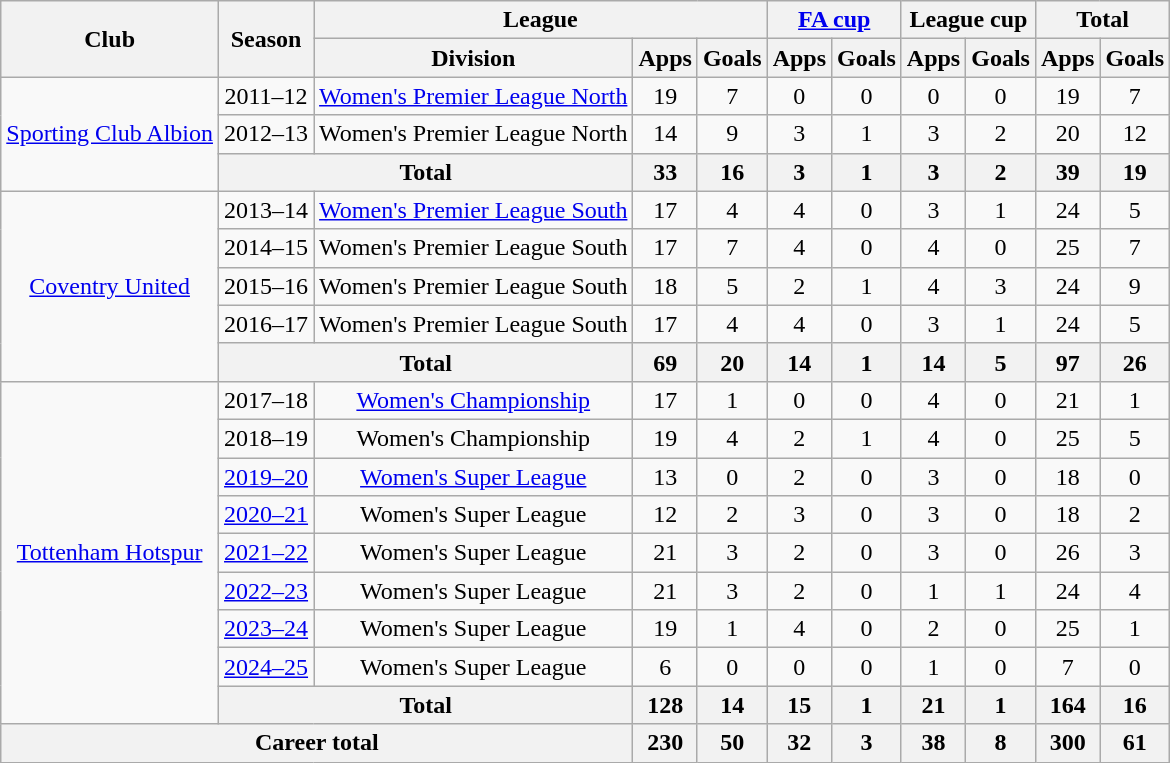<table class="wikitable" style="text-align:center">
<tr>
<th rowspan="2">Club</th>
<th rowspan="2">Season</th>
<th colspan="3">League</th>
<th colspan="2"><a href='#'>FA cup</a></th>
<th colspan="2">League cup</th>
<th colspan="2">Total</th>
</tr>
<tr>
<th>Division</th>
<th>Apps</th>
<th>Goals</th>
<th>Apps</th>
<th>Goals</th>
<th>Apps</th>
<th>Goals</th>
<th>Apps</th>
<th>Goals</th>
</tr>
<tr>
<td rowspan="3"><a href='#'>Sporting Club Albion</a></td>
<td>2011–12</td>
<td><a href='#'>Women's Premier League North</a></td>
<td>19</td>
<td>7</td>
<td>0</td>
<td>0</td>
<td>0</td>
<td>0</td>
<td>19</td>
<td>7</td>
</tr>
<tr>
<td>2012–13</td>
<td>Women's Premier League North</td>
<td>14</td>
<td>9</td>
<td>3</td>
<td>1</td>
<td>3</td>
<td>2</td>
<td>20</td>
<td>12</td>
</tr>
<tr>
<th colspan="2">Total</th>
<th>33</th>
<th>16</th>
<th>3</th>
<th>1</th>
<th>3</th>
<th>2</th>
<th>39</th>
<th>19</th>
</tr>
<tr>
<td rowspan="5"><a href='#'>Coventry United</a></td>
<td>2013–14</td>
<td><a href='#'>Women's Premier League South</a></td>
<td>17</td>
<td>4</td>
<td>4</td>
<td>0</td>
<td>3</td>
<td>1</td>
<td>24</td>
<td>5</td>
</tr>
<tr>
<td>2014–15</td>
<td>Women's Premier League South</td>
<td>17</td>
<td>7</td>
<td>4</td>
<td>0</td>
<td>4</td>
<td>0</td>
<td>25</td>
<td>7</td>
</tr>
<tr>
<td>2015–16</td>
<td>Women's Premier League South</td>
<td>18</td>
<td>5</td>
<td>2</td>
<td>1</td>
<td>4</td>
<td>3</td>
<td>24</td>
<td>9</td>
</tr>
<tr>
<td>2016–17</td>
<td>Women's Premier League South</td>
<td>17</td>
<td>4</td>
<td>4</td>
<td>0</td>
<td>3</td>
<td>1</td>
<td>24</td>
<td>5</td>
</tr>
<tr>
<th colspan="2">Total</th>
<th>69</th>
<th>20</th>
<th>14</th>
<th>1</th>
<th>14</th>
<th>5</th>
<th>97</th>
<th>26</th>
</tr>
<tr>
<td rowspan="9"><a href='#'>Tottenham Hotspur</a></td>
<td>2017–18</td>
<td><a href='#'>Women's Championship</a></td>
<td>17</td>
<td>1</td>
<td>0</td>
<td>0</td>
<td>4</td>
<td>0</td>
<td>21</td>
<td>1</td>
</tr>
<tr>
<td>2018–19</td>
<td>Women's Championship</td>
<td>19</td>
<td>4</td>
<td>2</td>
<td>1</td>
<td>4</td>
<td>0</td>
<td>25</td>
<td>5</td>
</tr>
<tr>
<td><a href='#'>2019–20</a></td>
<td><a href='#'>Women's Super League</a></td>
<td>13</td>
<td>0</td>
<td>2</td>
<td>0</td>
<td>3</td>
<td>0</td>
<td>18</td>
<td>0</td>
</tr>
<tr>
<td><a href='#'>2020–21</a></td>
<td>Women's Super League</td>
<td>12</td>
<td>2</td>
<td>3</td>
<td>0</td>
<td>3</td>
<td>0</td>
<td>18</td>
<td>2</td>
</tr>
<tr>
<td><a href='#'>2021–22</a></td>
<td>Women's Super League</td>
<td>21</td>
<td>3</td>
<td>2</td>
<td>0</td>
<td>3</td>
<td>0</td>
<td>26</td>
<td>3</td>
</tr>
<tr>
<td><a href='#'>2022–23</a></td>
<td>Women's Super League</td>
<td>21</td>
<td>3</td>
<td>2</td>
<td>0</td>
<td>1</td>
<td>1</td>
<td>24</td>
<td>4</td>
</tr>
<tr>
<td><a href='#'>2023–24</a></td>
<td>Women's Super League</td>
<td>19</td>
<td>1</td>
<td>4</td>
<td>0</td>
<td>2</td>
<td>0</td>
<td>25</td>
<td>1</td>
</tr>
<tr>
<td><a href='#'>2024–25</a></td>
<td>Women's Super League</td>
<td>6</td>
<td>0</td>
<td>0</td>
<td>0</td>
<td>1</td>
<td>0</td>
<td>7</td>
<td>0</td>
</tr>
<tr>
<th colspan="2">Total</th>
<th>128</th>
<th>14</th>
<th>15</th>
<th>1</th>
<th>21</th>
<th>1</th>
<th>164</th>
<th>16</th>
</tr>
<tr>
<th colspan="3">Career total</th>
<th>230</th>
<th>50</th>
<th>32</th>
<th>3</th>
<th>38</th>
<th>8</th>
<th>300</th>
<th>61</th>
</tr>
</table>
